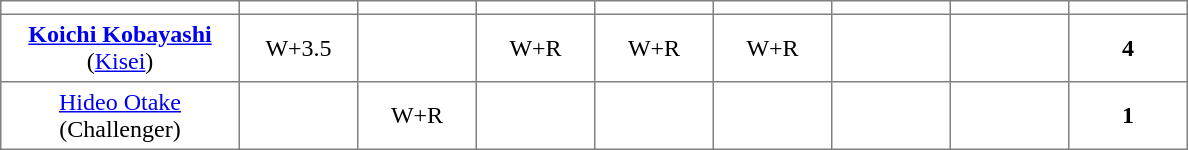<table class="toccolours" border="1" cellpadding="4" cellspacing="0" style="border-collapse: collapse; margin:0;">
<tr>
<th width=150></th>
<th width=70></th>
<th width=70></th>
<th width=70></th>
<th width=70></th>
<th width=70></th>
<th width=70></th>
<th width=70></th>
<th width=70></th>
</tr>
<tr align=center>
<td><strong><a href='#'>Koichi Kobayashi</a></strong><br> (<a href='#'>Kisei</a>)</td>
<td>W+3.5</td>
<td></td>
<td>W+R</td>
<td>W+R</td>
<td>W+R</td>
<td></td>
<td></td>
<td><strong>4</strong></td>
</tr>
<tr align=center>
<td><a href='#'>Hideo Otake</a><br> (Challenger)</td>
<td></td>
<td>W+R</td>
<td></td>
<td></td>
<td></td>
<td></td>
<td></td>
<td><strong>1</strong></td>
</tr>
</table>
